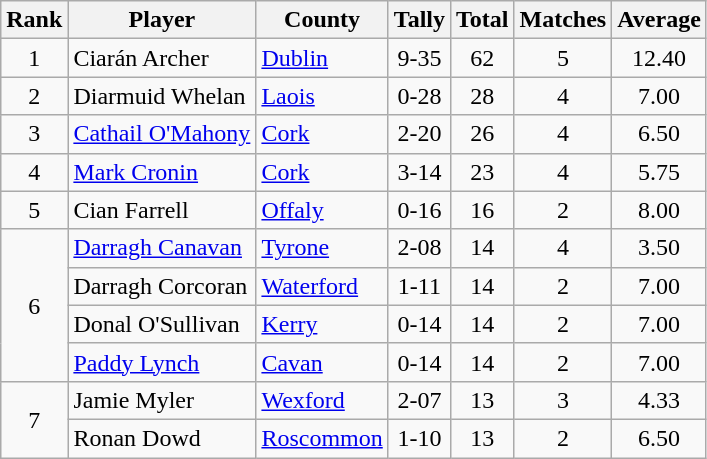<table class="wikitable">
<tr>
<th>Rank</th>
<th>Player</th>
<th>County</th>
<th>Tally</th>
<th>Total</th>
<th>Matches</th>
<th>Average</th>
</tr>
<tr>
<td rowspan="1" style="text-align:center;">1</td>
<td>Ciarán Archer</td>
<td><a href='#'>Dublin</a></td>
<td align=center>9-35</td>
<td align=center>62</td>
<td align=center>5</td>
<td align=center>12.40</td>
</tr>
<tr>
<td rowspan="1" style="text-align:center;">2</td>
<td>Diarmuid Whelan</td>
<td><a href='#'>Laois</a></td>
<td align=center>0-28</td>
<td align=center>28</td>
<td align=center>4</td>
<td align=center>7.00</td>
</tr>
<tr>
<td rowspan="1" style="text-align:center;">3</td>
<td><a href='#'>Cathail O'Mahony</a></td>
<td><a href='#'>Cork</a></td>
<td align=center>2-20</td>
<td align=center>26</td>
<td align=center>4</td>
<td align=center>6.50</td>
</tr>
<tr>
<td rowspan="1" style="text-align:center;">4</td>
<td><a href='#'>Mark Cronin</a></td>
<td><a href='#'>Cork</a></td>
<td align=center>3-14</td>
<td align=center>23</td>
<td align=center>4</td>
<td align=center>5.75</td>
</tr>
<tr>
<td rowspan="1" style="text-align:center;">5</td>
<td>Cian Farrell</td>
<td><a href='#'>Offaly</a></td>
<td align=center>0-16</td>
<td align=center>16</td>
<td align=center>2</td>
<td align=center>8.00</td>
</tr>
<tr>
<td rowspan="4" style="text-align:center;">6</td>
<td><a href='#'>Darragh Canavan</a></td>
<td><a href='#'>Tyrone</a></td>
<td align=center>2-08</td>
<td align=center>14</td>
<td align=center>4</td>
<td align=center>3.50</td>
</tr>
<tr>
<td>Darragh Corcoran</td>
<td><a href='#'>Waterford</a></td>
<td align=center>1-11</td>
<td align=center>14</td>
<td align=center>2</td>
<td align=center>7.00</td>
</tr>
<tr>
<td>Donal O'Sullivan</td>
<td><a href='#'>Kerry</a></td>
<td align=center>0-14</td>
<td align=center>14</td>
<td align=center>2</td>
<td align=center>7.00</td>
</tr>
<tr>
<td><a href='#'>Paddy Lynch</a></td>
<td><a href='#'>Cavan</a></td>
<td align=center>0-14</td>
<td align=center>14</td>
<td align=center>2</td>
<td align=center>7.00</td>
</tr>
<tr>
<td rowspan="2" style="text-align:center;">7</td>
<td>Jamie Myler</td>
<td><a href='#'>Wexford</a></td>
<td align=center>2-07</td>
<td align=center>13</td>
<td align=center>3</td>
<td align=center>4.33</td>
</tr>
<tr>
<td>Ronan Dowd</td>
<td><a href='#'>Roscommon</a></td>
<td align=center>1-10</td>
<td align=center>13</td>
<td align=center>2</td>
<td align=center>6.50</td>
</tr>
</table>
